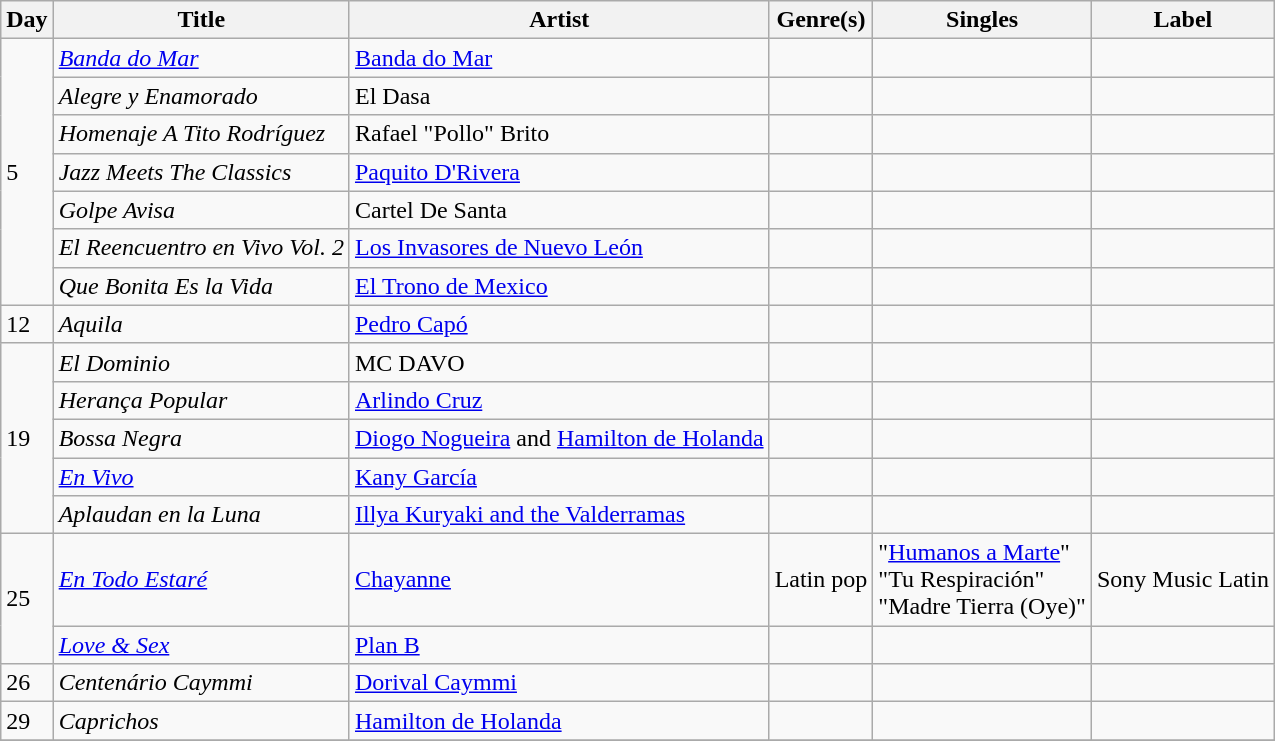<table class="wikitable sortable" style="text-align: left;">
<tr>
<th>Day</th>
<th>Title</th>
<th>Artist</th>
<th>Genre(s)</th>
<th>Singles</th>
<th>Label</th>
</tr>
<tr>
<td rowspan="7">5</td>
<td><em><a href='#'>Banda do Mar</a></em></td>
<td><a href='#'>Banda do Mar</a></td>
<td></td>
<td></td>
<td></td>
</tr>
<tr>
<td><em>Alegre y Enamorado</em></td>
<td>El Dasa</td>
<td></td>
<td></td>
<td></td>
</tr>
<tr>
<td><em>Homenaje A Tito Rodríguez</em></td>
<td>Rafael "Pollo" Brito</td>
<td></td>
<td></td>
<td></td>
</tr>
<tr>
<td><em>Jazz Meets The Classics</em></td>
<td><a href='#'>Paquito D'Rivera</a></td>
<td></td>
<td></td>
<td></td>
</tr>
<tr>
<td><em>Golpe Avisa</em></td>
<td>Cartel De Santa</td>
<td></td>
<td></td>
<td></td>
</tr>
<tr>
<td><em>El Reencuentro en Vivo Vol. 2</em></td>
<td><a href='#'>Los Invasores de Nuevo León</a></td>
<td></td>
<td></td>
<td></td>
</tr>
<tr>
<td><em>Que Bonita Es la Vida</em></td>
<td><a href='#'>El Trono de Mexico</a></td>
<td></td>
<td></td>
<td></td>
</tr>
<tr>
<td>12</td>
<td><em>Aquila</em></td>
<td><a href='#'>Pedro Capó</a></td>
<td></td>
<td></td>
<td></td>
</tr>
<tr>
<td rowspan="5">19</td>
<td><em>El Dominio</em></td>
<td>MC DAVO</td>
<td></td>
<td></td>
<td></td>
</tr>
<tr>
<td><em>Herança Popular</em></td>
<td><a href='#'>Arlindo Cruz</a></td>
<td></td>
<td></td>
<td></td>
</tr>
<tr>
<td><em>Bossa Negra</em></td>
<td><a href='#'>Diogo Nogueira</a> and <a href='#'>Hamilton de Holanda</a></td>
<td></td>
<td></td>
<td></td>
</tr>
<tr>
<td><em><a href='#'>En Vivo</a></em></td>
<td><a href='#'>Kany García</a></td>
<td></td>
<td></td>
<td></td>
</tr>
<tr>
<td><em>Aplaudan en la Luna</em></td>
<td><a href='#'>Illya Kuryaki and the Valderramas</a></td>
<td></td>
<td></td>
<td></td>
</tr>
<tr>
<td rowspan="2">25</td>
<td><em><a href='#'>En Todo Estaré</a></em></td>
<td><a href='#'>Chayanne</a></td>
<td>Latin pop</td>
<td>"<a href='#'>Humanos a Marte</a>"<br>"Tu Respiración"<br>"Madre Tierra (Oye)"</td>
<td>Sony Music Latin</td>
</tr>
<tr>
<td><em><a href='#'>Love & Sex</a></em></td>
<td><a href='#'>Plan B</a></td>
<td></td>
<td></td>
<td></td>
</tr>
<tr>
<td>26</td>
<td><em>Centenário Caymmi</em></td>
<td><a href='#'>Dorival Caymmi</a></td>
<td></td>
<td></td>
<td></td>
</tr>
<tr>
<td>29</td>
<td><em>Caprichos </em></td>
<td><a href='#'>Hamilton de Holanda</a></td>
<td></td>
<td></td>
<td></td>
</tr>
<tr>
</tr>
</table>
